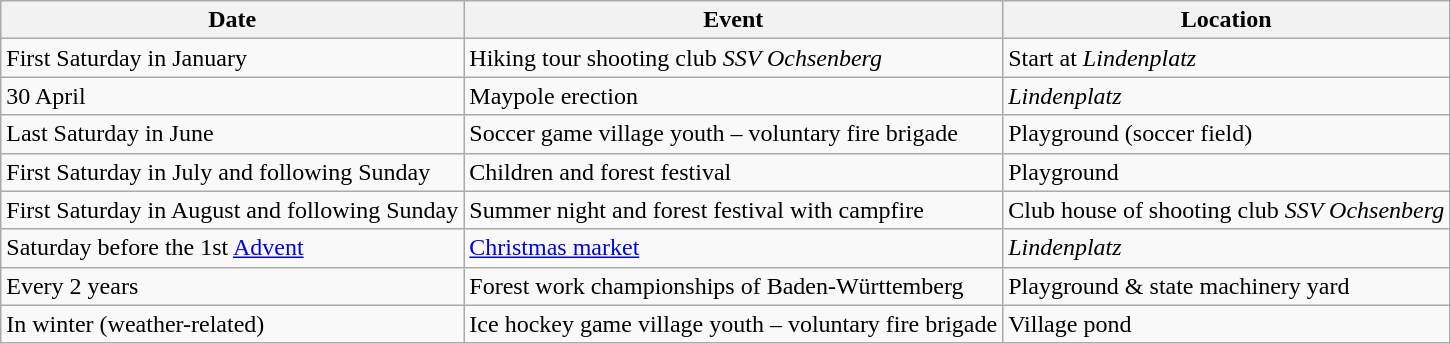<table class="wikitable">
<tr>
<th>Date</th>
<th>Event</th>
<th>Location</th>
</tr>
<tr>
<td>First Saturday in January</td>
<td>Hiking tour shooting club <em>SSV Ochsenberg</em></td>
<td>Start at <em>Lindenplatz</em></td>
</tr>
<tr>
<td>30 April</td>
<td>Maypole erection</td>
<td><em>Lindenplatz</em></td>
</tr>
<tr>
<td>Last Saturday in June</td>
<td>Soccer game village youth – voluntary fire brigade</td>
<td>Playground (soccer field)</td>
</tr>
<tr>
<td>First Saturday in July and following Sunday</td>
<td>Children and forest festival</td>
<td>Playground</td>
</tr>
<tr>
<td>First Saturday in August and following Sunday</td>
<td>Summer night and forest festival with campfire</td>
<td>Club house of shooting club <em>SSV Ochsenberg</em></td>
</tr>
<tr>
<td>Saturday before the 1st <a href='#'>Advent</a></td>
<td><a href='#'>Christmas market</a></td>
<td><em>Lindenplatz</em></td>
</tr>
<tr>
<td>Every 2 years</td>
<td>Forest work championships of Baden-Württemberg</td>
<td>Playground & state machinery yard</td>
</tr>
<tr>
<td>In winter (weather-related)</td>
<td>Ice hockey game village youth – voluntary fire brigade</td>
<td>Village pond</td>
</tr>
</table>
